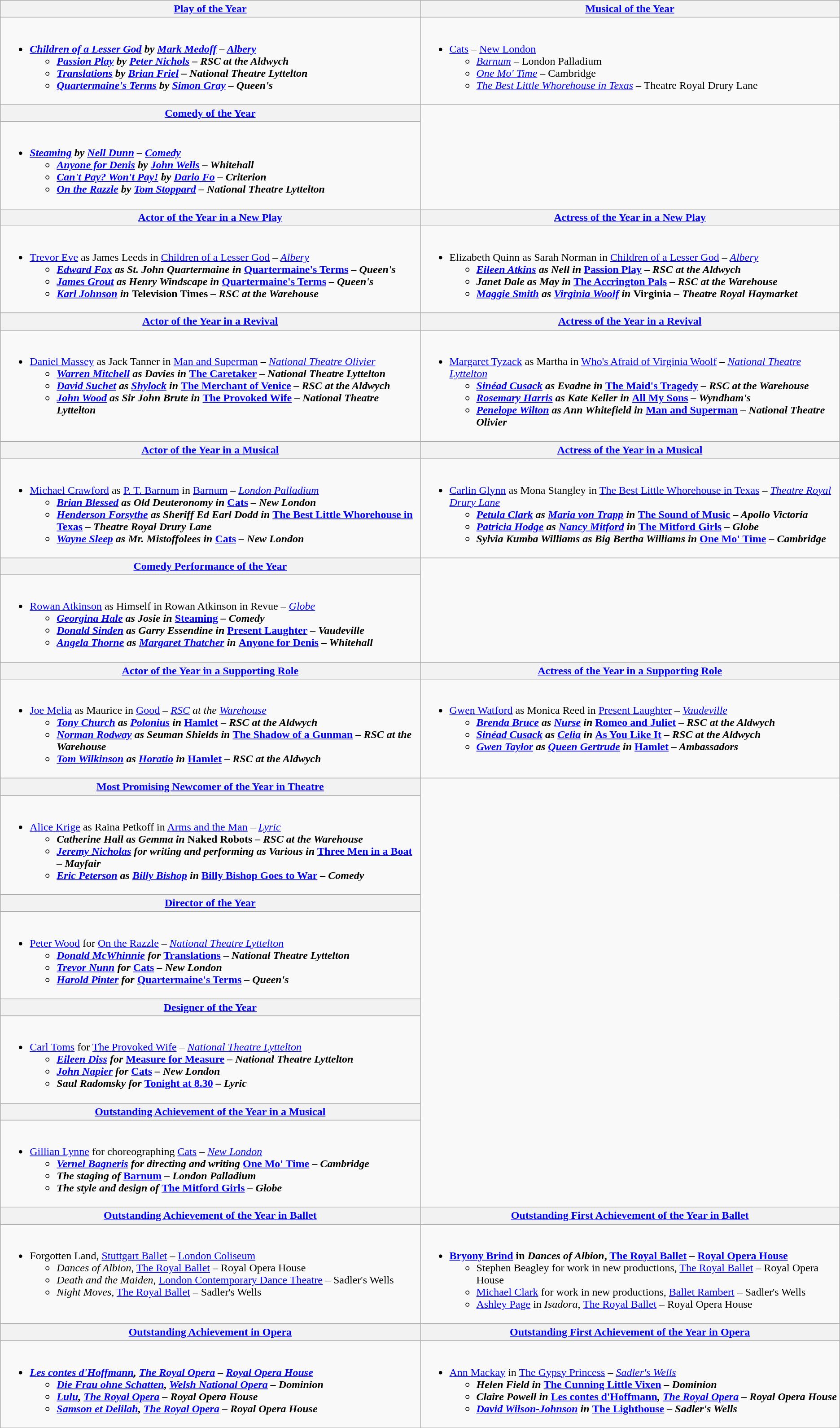<table class=wikitable style="width="100%">
<tr>
<th width="50%"><a href='#'>Play of the Year</a></th>
<th width="50%"><a href='#'>Musical of the Year</a></th>
</tr>
<tr>
<td valign="top"><br><ul><li><strong><em><a href='#'>Children of a Lesser God</a><em> by <a href='#'>Mark Medoff</a> – <a href='#'>Albery</a><strong><ul><li></em><a href='#'>Passion Play</a><em> by <a href='#'>Peter Nichols</a> – RSC at the Aldwych</li><li></em><a href='#'>Translations</a><em> by <a href='#'>Brian Friel</a> – National Theatre Lyttelton</li><li></em><a href='#'>Quartermaine's Terms</a><em> by <a href='#'>Simon Gray</a> – Queen's</li></ul></li></ul></td>
<td valign="top"><br><ul><li></em></strong><a href='#'>Cats</a></em> – <a href='#'>New London</a></strong><ul><li><em><a href='#'>Barnum</a></em> – London Palladium</li><li><em><a href='#'>One Mo' Time</a></em> – Cambridge</li><li><em><a href='#'>The Best Little Whorehouse in Texas</a></em> – Theatre Royal Drury Lane</li></ul></li></ul></td>
</tr>
<tr>
<th colspan=1><a href='#'>Comedy of the Year</a></th>
</tr>
<tr>
<td><br><ul><li><strong><em><a href='#'>Steaming</a><em> by <a href='#'>Nell Dunn</a> – <a href='#'>Comedy</a><strong><ul><li></em><a href='#'>Anyone for Denis</a><em> by <a href='#'>John Wells</a> – Whitehall</li><li></em><a href='#'>Can't Pay? Won't Pay!</a><em> by <a href='#'>Dario Fo</a> – Criterion</li><li></em><a href='#'>On the Razzle</a><em> by <a href='#'>Tom Stoppard</a> – National Theatre Lyttelton</li></ul></li></ul></td>
</tr>
<tr>
<th style="width="50%"><a href='#'>Actor of the Year in a New Play</a></th>
<th style="width="50%"><a href='#'>Actress of the Year in a New Play</a></th>
</tr>
<tr>
<td valign="top"><br><ul><li></strong><a href='#'>Trevor Eve</a> as James Leeds in </em><a href='#'>Children of a Lesser God</a><em> – <a href='#'>Albery</a><strong><ul><li><a href='#'>Edward Fox</a> as St. John Quartermaine in </em><a href='#'>Quartermaine's Terms</a><em> – Queen's</li><li><a href='#'>James Grout</a> as Henry Windscape in </em><a href='#'>Quartermaine's Terms</a><em> – Queen's</li><li><a href='#'>Karl Johnson</a> in </em>Television Times<em> – RSC at the Warehouse</li></ul></li></ul></td>
<td valign="top"><br><ul><li></strong>Elizabeth Quinn as Sarah Norman in </em><a href='#'>Children of a Lesser God</a><em> – <a href='#'>Albery</a><strong><ul><li><a href='#'>Eileen Atkins</a> as Nell in </em><a href='#'>Passion Play</a><em> – RSC at the Aldwych</li><li>Janet Dale as May in </em><a href='#'>The Accrington Pals</a><em> – RSC at the Warehouse</li><li><a href='#'>Maggie Smith</a> as <a href='#'>Virginia Woolf</a> in </em>Virginia<em> – Theatre Royal Haymarket</li></ul></li></ul></td>
</tr>
<tr>
<th style="width="50%"><a href='#'>Actor of the Year in a Revival</a></th>
<th style="width="50%"><a href='#'>Actress of the Year in a Revival</a></th>
</tr>
<tr>
<td valign="top"><br><ul><li></strong><a href='#'>Daniel Massey</a> as Jack Tanner in </em><a href='#'>Man and Superman</a><em> – <a href='#'>National Theatre Olivier</a><strong><ul><li><a href='#'>Warren Mitchell</a> as Davies in </em><a href='#'>The Caretaker</a><em> – National Theatre Lyttelton</li><li><a href='#'>David Suchet</a> as <a href='#'>Shylock</a> in </em><a href='#'>The Merchant of Venice</a><em> – RSC at the Aldwych</li><li><a href='#'>John Wood</a> as Sir John Brute in </em><a href='#'>The Provoked Wife</a><em> – National Theatre Lyttelton</li></ul></li></ul></td>
<td valign="top"><br><ul><li></strong><a href='#'>Margaret Tyzack</a> as Martha in </em><a href='#'>Who's Afraid of Virginia Woolf</a><em> – <a href='#'>National Theatre Lyttelton</a><strong><ul><li><a href='#'>Sinéad Cusack</a> as Evadne in </em><a href='#'>The Maid's Tragedy</a><em> – RSC at the Warehouse</li><li><a href='#'>Rosemary Harris</a> as Kate Keller in </em><a href='#'>All My Sons</a><em> – Wyndham's</li><li><a href='#'>Penelope Wilton</a> as Ann Whitefield in </em><a href='#'>Man and Superman</a><em> – National Theatre Olivier</li></ul></li></ul></td>
</tr>
<tr>
<th style="width="50%"><a href='#'>Actor of the Year in a Musical</a></th>
<th style="width="50%"><a href='#'>Actress of the Year in a Musical</a></th>
</tr>
<tr>
<td valign="top"><br><ul><li></strong><a href='#'>Michael Crawford</a> as <a href='#'>P. T. Barnum</a> in </em><a href='#'>Barnum</a><em> – <a href='#'>London Palladium</a><strong><ul><li><a href='#'>Brian Blessed</a> as Old Deuteronomy in </em><a href='#'>Cats</a><em> – New London</li><li><a href='#'>Henderson Forsythe</a> as Sheriff Ed Earl Dodd in </em><a href='#'>The Best Little Whorehouse in Texas</a><em> – Theatre Royal Drury Lane</li><li><a href='#'>Wayne Sleep</a> as Mr. Mistoffolees in </em><a href='#'>Cats</a><em> – New London</li></ul></li></ul></td>
<td valign="top"><br><ul><li></strong><a href='#'>Carlin Glynn</a> as Mona Stangley in </em><a href='#'>The Best Little Whorehouse in Texas</a><em> – <a href='#'>Theatre Royal Drury Lane</a><strong><ul><li><a href='#'>Petula Clark</a> as <a href='#'>Maria von Trapp</a> in </em><a href='#'>The Sound of Music</a><em> – Apollo Victoria</li><li><a href='#'>Patricia Hodge</a> as <a href='#'>Nancy Mitford</a> in </em><a href='#'>The Mitford Girls</a><em> – Globe</li><li>Sylvia Kumba Williams as Big Bertha Williams in </em><a href='#'>One Mo' Time</a><em> – Cambridge</li></ul></li></ul></td>
</tr>
<tr>
<th colspan=1><a href='#'>Comedy Performance of the Year</a></th>
</tr>
<tr>
<td><br><ul><li></strong><a href='#'>Rowan Atkinson</a> as Himself in </em>Rowan Atkinson in Revue<em> – <a href='#'>Globe</a><strong><ul><li><a href='#'>Georgina Hale</a> as Josie in </em><a href='#'>Steaming</a><em> – Comedy</li><li><a href='#'>Donald Sinden</a> as Garry Essendine in </em><a href='#'>Present Laughter</a><em> – Vaudeville</li><li><a href='#'>Angela Thorne</a> as <a href='#'>Margaret Thatcher</a> in </em><a href='#'>Anyone for Denis</a><em> – Whitehall</li></ul></li></ul></td>
</tr>
<tr>
<th style="width="50%"><a href='#'>Actor of the Year in a Supporting Role</a></th>
<th style="width="50%"><a href='#'>Actress of the Year in a Supporting Role</a></th>
</tr>
<tr>
<td valign="top"><br><ul><li></strong><a href='#'>Joe Melia</a> as Maurice in </em><a href='#'>Good</a><em> – <a href='#'>RSC</a> at the <a href='#'>Warehouse</a><strong><ul><li><a href='#'>Tony Church</a> as <a href='#'>Polonius</a> in </em><a href='#'>Hamlet</a><em> – RSC at the Aldwych</li><li><a href='#'>Norman Rodway</a> as Seuman Shields in </em><a href='#'>The Shadow of a Gunman</a><em> – RSC at the Warehouse</li><li><a href='#'>Tom Wilkinson</a> as <a href='#'>Horatio</a> in </em><a href='#'>Hamlet</a><em> – RSC at the Aldwych</li></ul></li></ul></td>
<td valign="top"><br><ul><li></strong><a href='#'>Gwen Watford</a> as Monica Reed in </em><a href='#'>Present Laughter</a><em> – <a href='#'>Vaudeville</a><strong><ul><li><a href='#'>Brenda Bruce</a> as <a href='#'>Nurse</a> in </em><a href='#'>Romeo and Juliet</a><em> – RSC at the Aldwych</li><li><a href='#'>Sinéad Cusack</a> as <a href='#'>Celia</a> in </em><a href='#'>As You Like It</a><em> – RSC at the Aldwych</li><li><a href='#'>Gwen Taylor</a> as <a href='#'>Queen Gertrude</a> in </em><a href='#'>Hamlet</a><em> – Ambassadors</li></ul></li></ul></td>
</tr>
<tr>
<th colspan=1><a href='#'>Most Promising Newcomer of the Year in Theatre</a></th>
</tr>
<tr>
<td><br><ul><li></strong><a href='#'>Alice Krige</a> as Raina Petkoff in </em><a href='#'>Arms and the Man</a><em> – <a href='#'>Lyric</a><strong><ul><li>Catherine Hall as Gemma in </em>Naked Robots<em> – RSC at the Warehouse</li><li><a href='#'>Jeremy Nicholas</a> for writing and performing as Various in </em><a href='#'>Three Men in a Boat</a><em> – Mayfair</li><li><a href='#'>Eric Peterson</a> as <a href='#'>Billy Bishop</a> in </em><a href='#'>Billy Bishop Goes to War</a><em> – Comedy</li></ul></li></ul></td>
</tr>
<tr>
<th colspan=1><a href='#'>Director of the Year</a></th>
</tr>
<tr>
<td><br><ul><li></strong><a href='#'>Peter Wood</a> for </em><a href='#'>On the Razzle</a><em> – <a href='#'>National Theatre Lyttelton</a><strong><ul><li><a href='#'>Donald McWhinnie</a> for </em><a href='#'>Translations</a><em> – National Theatre Lyttelton</li><li><a href='#'>Trevor Nunn</a> for </em><a href='#'>Cats</a><em> – New London</li><li><a href='#'>Harold Pinter</a> for </em><a href='#'>Quartermaine's Terms</a><em> – Queen's</li></ul></li></ul></td>
</tr>
<tr>
<th colspan=1><a href='#'>Designer of the Year</a></th>
</tr>
<tr>
<td><br><ul><li></strong><a href='#'>Carl Toms</a> for </em><a href='#'>The Provoked Wife</a><em> – <a href='#'>National Theatre Lyttelton</a><strong><ul><li><a href='#'>Eileen Diss</a> for </em><a href='#'>Measure for Measure</a><em> – National Theatre Lyttelton</li><li><a href='#'>John Napier</a> for </em><a href='#'>Cats</a><em> – New London</li><li>Saul Radomsky for </em><a href='#'>Tonight at 8.30</a><em> – Lyric</li></ul></li></ul></td>
</tr>
<tr>
<th colspan=1><a href='#'>Outstanding Achievement of the Year in a Musical</a></th>
</tr>
<tr>
<td><br><ul><li></strong><a href='#'>Gillian Lynne</a> for choreographing </em><a href='#'>Cats</a><em> – <a href='#'>New London</a><strong><ul><li><a href='#'>Vernel Bagneris</a> for directing and writing </em><a href='#'>One Mo' Time</a><em> – Cambridge</li><li>The staging of </em><a href='#'>Barnum</a><em> – London Palladium</li><li>The style and design of </em><a href='#'>The Mitford Girls</a><em> – Globe</li></ul></li></ul></td>
</tr>
<tr>
<th style="width="50%"><a href='#'>Outstanding Achievement of the Year in Ballet</a></th>
<th style="width="50%"><a href='#'>Outstanding First Achievement of the Year in Ballet</a></th>
</tr>
<tr>
<td valign="top"><br><ul><li></em></strong>Forgotten Land</em>, <a href='#'>Stuttgart Ballet</a> – <a href='#'>London Coliseum</a></strong><ul><li><em>Dances of Albion</em>, <a href='#'>The Royal Ballet</a> – Royal Opera House</li><li><em>Death and the Maiden</em>, <a href='#'>London Contemporary Dance Theatre</a> – Sadler's Wells</li><li><em>Night Moves</em>, <a href='#'>The Royal Ballet</a> – Sadler's Wells</li></ul></li></ul></td>
<td valign="top"><br><ul><li><strong><a href='#'>Bryony Brind</a> in <em>Dances of Albion</em>, <a href='#'>The Royal Ballet</a> – <a href='#'>Royal Opera House</a></strong><ul><li>Stephen Beagley for work in new productions, <a href='#'>The Royal Ballet</a> – Royal Opera House</li><li><a href='#'>Michael Clark</a> for work in new productions, <a href='#'>Ballet Rambert</a> – Sadler's Wells</li><li><a href='#'>Ashley Page</a> in <em>Isadora</em>, <a href='#'>The Royal Ballet</a> – Royal Opera House</li></ul></li></ul></td>
</tr>
<tr>
<th style="width="50%"><a href='#'>Outstanding Achievement in Opera</a></th>
<th style="width="50%"><a href='#'>Outstanding First Achievement of the Year in Opera</a></th>
</tr>
<tr>
<td valign="top"><br><ul><li><strong><em><a href='#'>Les contes d'Hoffmann</a><em>, <a href='#'>The Royal Opera</a> – <a href='#'>Royal Opera House</a><strong><ul><li></em><a href='#'>Die Frau ohne Schatten</a><em>, <a href='#'>Welsh National Opera</a> – Dominion</li><li></em><a href='#'>Lulu</a><em>, <a href='#'>The Royal Opera</a> – Royal Opera House</li><li></em><a href='#'>Samson et Delilah</a><em>, <a href='#'>The Royal Opera</a> – Royal Opera House</li></ul></li></ul></td>
<td valign="top"><br><ul><li></strong><a href='#'>Ann Mackay</a> in </em><a href='#'>The Gypsy Princess</a><em> – <a href='#'>Sadler's Wells</a><strong><ul><li>Helen Field in </em><a href='#'>The Cunning Little Vixen</a><em> – Dominion</li><li>Claire Powell in </em><a href='#'>Les contes d'Hoffmann</a><em>, <a href='#'>The Royal Opera</a> – Royal Opera House</li><li><a href='#'>David Wilson-Johnson</a> in </em><a href='#'>The Lighthouse</a><em> – Sadler's Wells</li></ul></li></ul></td>
</tr>
</table>
